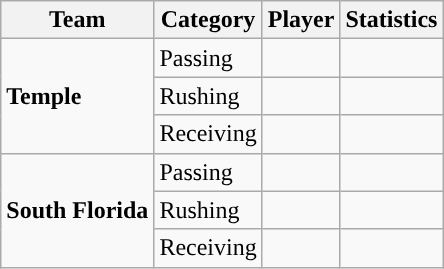<table class="wikitable" style="float: left;">
<tr>
<th>Team</th>
<th>Category</th>
<th>Player</th>
<th>Statistics</th>
</tr>
<tr>
<td rowspan=3><strong>Temple</strong></td>
<td>Passing</td>
<td> </td>
<td> </td>
</tr>
<tr>
<td>Rushing</td>
<td> </td>
<td> </td>
</tr>
<tr>
<td>Receiving</td>
<td> </td>
<td> </td>
</tr>
<tr>
<td rowspan=3><strong>South Florida</strong></td>
<td>Passing</td>
<td> </td>
<td> </td>
</tr>
<tr>
<td>Rushing</td>
<td> </td>
<td> </td>
</tr>
<tr>
<td>Receiving</td>
<td> </td>
<td> </td>
</tr>
</table>
